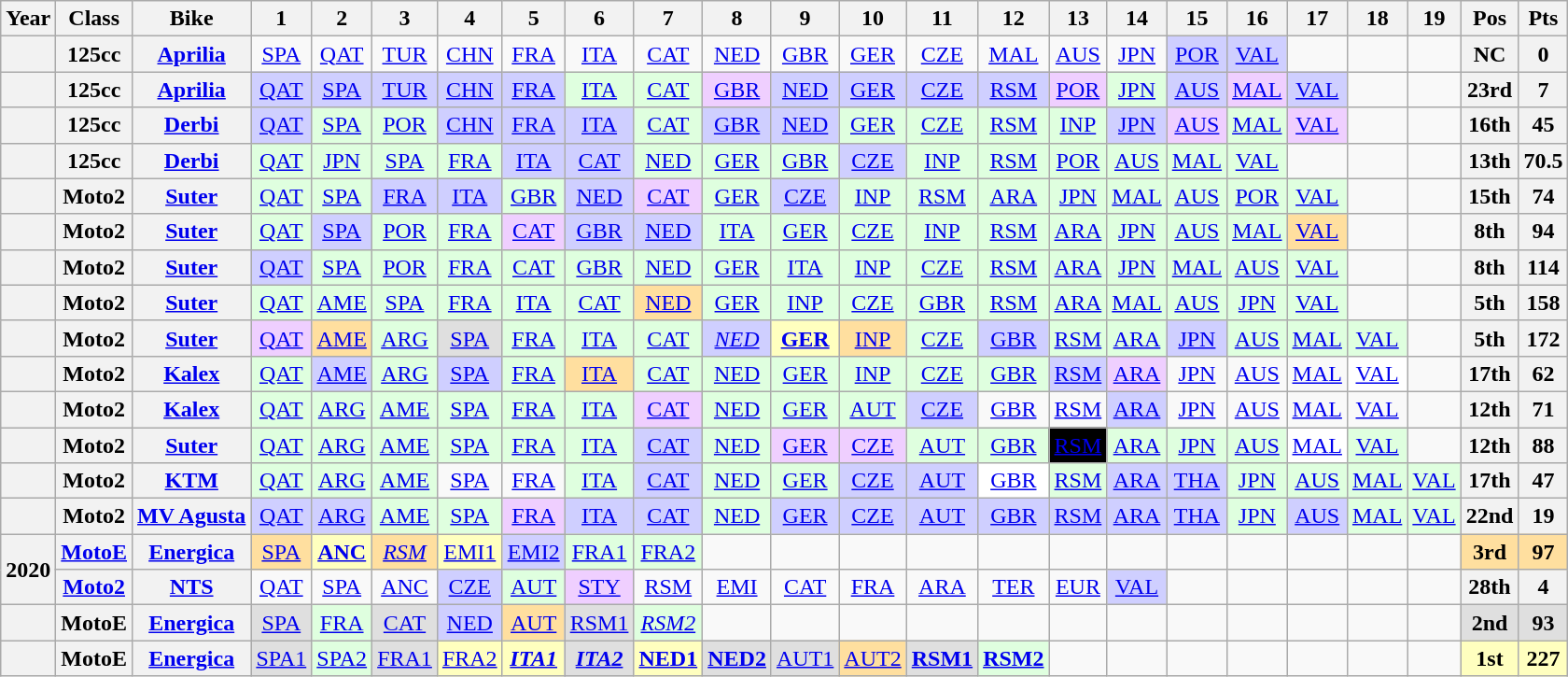<table class="wikitable" style="text-align:center;">
<tr>
<th>Year</th>
<th>Class</th>
<th>Bike</th>
<th>1</th>
<th>2</th>
<th>3</th>
<th>4</th>
<th>5</th>
<th>6</th>
<th>7</th>
<th>8</th>
<th>9</th>
<th>10</th>
<th>11</th>
<th>12</th>
<th>13</th>
<th>14</th>
<th>15</th>
<th>16</th>
<th>17</th>
<th>18</th>
<th>19</th>
<th>Pos</th>
<th>Pts</th>
</tr>
<tr>
<th></th>
<th>125cc</th>
<th><a href='#'>Aprilia</a></th>
<td><a href='#'>SPA</a></td>
<td><a href='#'>QAT</a></td>
<td><a href='#'>TUR</a></td>
<td><a href='#'>CHN</a></td>
<td><a href='#'>FRA</a></td>
<td><a href='#'>ITA</a></td>
<td><a href='#'>CAT</a></td>
<td><a href='#'>NED</a></td>
<td><a href='#'>GBR</a></td>
<td><a href='#'>GER</a></td>
<td><a href='#'>CZE</a></td>
<td><a href='#'>MAL</a></td>
<td><a href='#'>AUS</a></td>
<td><a href='#'>JPN</a></td>
<td style="background:#CFCFFF;"><a href='#'>POR</a><br></td>
<td style="background:#CFCFFF;"><a href='#'>VAL</a><br></td>
<td></td>
<td></td>
<td></td>
<th>NC</th>
<th>0</th>
</tr>
<tr>
<th></th>
<th>125cc</th>
<th><a href='#'>Aprilia</a></th>
<td style="background:#CFCFFF;"><a href='#'>QAT</a><br></td>
<td style="background:#CFCFFF;"><a href='#'>SPA</a><br></td>
<td style="background:#CFCFFF;"><a href='#'>TUR</a><br></td>
<td style="background:#CFCFFF;"><a href='#'>CHN</a><br></td>
<td style="background:#CFCFFF;"><a href='#'>FRA</a><br></td>
<td style="background:#DFFFDF;"><a href='#'>ITA</a><br></td>
<td style="background:#DFFFDF;"><a href='#'>CAT</a><br></td>
<td style="background:#EFCFFF;"><a href='#'>GBR</a><br></td>
<td style="background:#CFCFFF;"><a href='#'>NED</a><br></td>
<td style="background:#CFCFFF;"><a href='#'>GER</a><br></td>
<td style="background:#CFCFFF;"><a href='#'>CZE</a><br></td>
<td style="background:#CFCFFF;"><a href='#'>RSM</a><br></td>
<td style="background:#EFCFFF;"><a href='#'>POR</a><br></td>
<td style="background:#DFFFDF;"><a href='#'>JPN</a><br></td>
<td style="background:#CFCFFF;"><a href='#'>AUS</a><br></td>
<td style="background:#EFCFFF;"><a href='#'>MAL</a><br></td>
<td style="background:#CFCFFF;"><a href='#'>VAL</a><br></td>
<td></td>
<td></td>
<th>23rd</th>
<th>7</th>
</tr>
<tr>
<th></th>
<th>125cc</th>
<th><a href='#'>Derbi</a></th>
<td style="background:#CFCFFF;"><a href='#'>QAT</a><br></td>
<td style="background:#DFFFDF;"><a href='#'>SPA</a><br></td>
<td style="background:#DFFFDF;"><a href='#'>POR</a><br></td>
<td style="background:#CFCFFF;"><a href='#'>CHN</a><br></td>
<td style="background:#CFCFFF;"><a href='#'>FRA</a><br></td>
<td style="background:#CFCFFF;"><a href='#'>ITA</a><br></td>
<td style="background:#DFFFDF;"><a href='#'>CAT</a><br></td>
<td style="background:#CFCFFF;"><a href='#'>GBR</a><br></td>
<td style="background:#CFCFFF;"><a href='#'>NED</a><br></td>
<td style="background:#DFFFDF;"><a href='#'>GER</a><br></td>
<td style="background:#DFFFDF;"><a href='#'>CZE</a><br></td>
<td style="background:#DFFFDF;"><a href='#'>RSM</a><br></td>
<td style="background:#DFFFDF;"><a href='#'>INP</a><br></td>
<td style="background:#CFCFFF;"><a href='#'>JPN</a><br></td>
<td style="background:#EFCFFF;"><a href='#'>AUS</a><br></td>
<td style="background:#DFFFDF;"><a href='#'>MAL</a><br></td>
<td style="background:#EFCFFF;"><a href='#'>VAL</a><br></td>
<td></td>
<td></td>
<th>16th</th>
<th>45</th>
</tr>
<tr>
<th></th>
<th>125cc</th>
<th><a href='#'>Derbi</a></th>
<td style="background:#DFFFDF;"><a href='#'>QAT</a><br></td>
<td style="background:#DFFFDF;"><a href='#'>JPN</a><br></td>
<td style="background:#DFFFDF;"><a href='#'>SPA</a><br></td>
<td style="background:#DFFFDF;"><a href='#'>FRA</a><br></td>
<td style="background:#CFCFFF;"><a href='#'>ITA</a><br></td>
<td style="background:#CFCFFF;"><a href='#'>CAT</a><br></td>
<td style="background:#DFFFDF;"><a href='#'>NED</a><br></td>
<td style="background:#DFFFDF;"><a href='#'>GER</a><br></td>
<td style="background:#DFFFDF;"><a href='#'>GBR</a><br></td>
<td style="background:#CFCFFF;"><a href='#'>CZE</a><br></td>
<td style="background:#DFFFDF;"><a href='#'>INP</a><br></td>
<td style="background:#DFFFDF;"><a href='#'>RSM</a><br></td>
<td style="background:#DFFFDF;"><a href='#'>POR</a><br></td>
<td style="background:#DFFFDF;"><a href='#'>AUS</a><br></td>
<td style="background:#DFFFDF;"><a href='#'>MAL</a><br></td>
<td style="background:#DFFFDF;"><a href='#'>VAL</a><br></td>
<td></td>
<td></td>
<td></td>
<th>13th</th>
<th>70.5</th>
</tr>
<tr>
<th></th>
<th>Moto2</th>
<th><a href='#'>Suter</a></th>
<td style="background:#DFFFDF;"><a href='#'>QAT</a><br></td>
<td style="background:#DFFFDF;"><a href='#'>SPA</a><br></td>
<td style="background:#CFCFFF;"><a href='#'>FRA</a><br></td>
<td style="background:#CFCFFF;"><a href='#'>ITA</a><br></td>
<td style="background:#DFFFDF;"><a href='#'>GBR</a><br></td>
<td style="background:#CFCFFF;"><a href='#'>NED</a><br></td>
<td style="background:#EFCFFF;"><a href='#'>CAT</a><br></td>
<td style="background:#DFFFDF;"><a href='#'>GER</a><br></td>
<td style="background:#CFCFFF;"><a href='#'>CZE</a><br></td>
<td style="background:#DFFFDF;"><a href='#'>INP</a><br></td>
<td style="background:#DFFFDF;"><a href='#'>RSM</a><br></td>
<td style="background:#DFFFDF;"><a href='#'>ARA</a><br></td>
<td style="background:#DFFFDF;"><a href='#'>JPN</a><br></td>
<td style="background:#DFFFDF;"><a href='#'>MAL</a><br></td>
<td style="background:#DFFFDF;"><a href='#'>AUS</a><br></td>
<td style="background:#DFFFDF;"><a href='#'>POR</a><br></td>
<td style="background:#DFFFDF;"><a href='#'>VAL</a><br></td>
<td></td>
<td></td>
<th>15th</th>
<th>74</th>
</tr>
<tr>
<th></th>
<th>Moto2</th>
<th><a href='#'>Suter</a></th>
<td style="background:#DFFFDF;"><a href='#'>QAT</a><br></td>
<td style="background:#CFCFFF;"><a href='#'>SPA</a><br></td>
<td style="background:#DFFFDF;"><a href='#'>POR</a><br></td>
<td style="background:#DFFFDF;"><a href='#'>FRA</a><br></td>
<td style="background:#EFCFFF;"><a href='#'>CAT</a><br></td>
<td style="background:#CFCFFF;"><a href='#'>GBR</a><br></td>
<td style="background:#CFCFFF;"><a href='#'>NED</a><br></td>
<td style="background:#DFFFDF;"><a href='#'>ITA</a><br></td>
<td style="background:#DFFFDF;"><a href='#'>GER</a><br></td>
<td style="background:#DFFFDF;"><a href='#'>CZE</a><br></td>
<td style="background:#DFFFDF;"><a href='#'>INP</a><br></td>
<td style="background:#DFFFDF;"><a href='#'>RSM</a><br></td>
<td style="background:#DFFFDF;"><a href='#'>ARA</a><br></td>
<td style="background:#DFFFDF;"><a href='#'>JPN</a><br></td>
<td style="background:#DFFFDF;"><a href='#'>AUS</a><br></td>
<td style="background:#DFFFDF;"><a href='#'>MAL</a><br></td>
<td style="background:#FFDF9F;"><a href='#'>VAL</a><br></td>
<td></td>
<td></td>
<th>8th</th>
<th>94</th>
</tr>
<tr>
<th></th>
<th>Moto2</th>
<th><a href='#'>Suter</a></th>
<td style="background:#CFCFFF;"><a href='#'>QAT</a><br></td>
<td style="background:#DFFFDF;"><a href='#'>SPA</a><br></td>
<td style="background:#DFFFDF;"><a href='#'>POR</a><br></td>
<td style="background:#DFFFDF;"><a href='#'>FRA</a><br></td>
<td style="background:#DFFFDF;"><a href='#'>CAT</a><br></td>
<td style="background:#DFFFDF;"><a href='#'>GBR</a><br></td>
<td style="background:#DFFFDF;"><a href='#'>NED</a><br></td>
<td style="background:#DFFFDF;"><a href='#'>GER</a><br></td>
<td style="background:#DFFFDF;"><a href='#'>ITA</a><br></td>
<td style="background:#DFFFDF;"><a href='#'>INP</a><br></td>
<td style="background:#DFFFDF;"><a href='#'>CZE</a><br></td>
<td style="background:#DFFFDF;"><a href='#'>RSM</a><br></td>
<td style="background:#DFFFDF;"><a href='#'>ARA</a><br></td>
<td style="background:#DFFFDF;"><a href='#'>JPN</a><br></td>
<td style="background:#DFFFDF;"><a href='#'>MAL</a><br></td>
<td style="background:#DFFFDF;"><a href='#'>AUS</a><br></td>
<td style="background:#DFFFDF;"><a href='#'>VAL</a><br></td>
<td></td>
<td></td>
<th>8th</th>
<th>114</th>
</tr>
<tr>
<th></th>
<th>Moto2</th>
<th><a href='#'>Suter</a></th>
<td style="background:#DFFFDF;"><a href='#'>QAT</a><br></td>
<td style="background:#DFFFDF;"><a href='#'>AME</a><br></td>
<td style="background:#DFFFDF;"><a href='#'>SPA</a><br></td>
<td style="background:#DFFFDF;"><a href='#'>FRA</a><br></td>
<td style="background:#DFFFDF;"><a href='#'>ITA</a><br></td>
<td style="background:#DFFFDF;"><a href='#'>CAT</a><br></td>
<td style="background:#FFDF9F;"><a href='#'>NED</a><br></td>
<td style="background:#DFFFDF;"><a href='#'>GER</a><br></td>
<td style="background:#DFFFDF;"><a href='#'>INP</a><br></td>
<td style="background:#DFFFDF;"><a href='#'>CZE</a><br></td>
<td style="background:#DFFFDF;"><a href='#'>GBR</a><br></td>
<td style="background:#DFFFDF;"><a href='#'>RSM</a><br></td>
<td style="background:#DFFFDF;"><a href='#'>ARA</a><br></td>
<td style="background:#DFFFDF;"><a href='#'>MAL</a><br></td>
<td style="background:#DFFFDF;"><a href='#'>AUS</a><br></td>
<td style="background:#DFFFDF;"><a href='#'>JPN</a><br></td>
<td style="background:#DFFFDF;"><a href='#'>VAL</a><br></td>
<td></td>
<td></td>
<th>5th</th>
<th>158</th>
</tr>
<tr>
<th></th>
<th>Moto2</th>
<th><a href='#'>Suter</a></th>
<td style="background:#EFCFFF;"><a href='#'>QAT</a><br></td>
<td style="background:#FFDF9F;"><a href='#'>AME</a><br></td>
<td style="background:#DFFFDF;"><a href='#'>ARG</a><br></td>
<td style="background:#DFDFDF;"><a href='#'>SPA</a><br></td>
<td style="background:#DFFFDF;"><a href='#'>FRA</a><br></td>
<td style="background:#DFFFDF;"><a href='#'>ITA</a><br></td>
<td style="background:#DFFFDF;"><a href='#'>CAT</a><br></td>
<td style="background:#CFCFFF;"><em><a href='#'>NED</a></em><br></td>
<td style="background:#FFFFBF;"><strong><a href='#'>GER</a></strong><br></td>
<td style="background:#FFDF9F;"><a href='#'>INP</a><br></td>
<td style="background:#DFFFDF;"><a href='#'>CZE</a><br></td>
<td style="background:#CFCFFF;"><a href='#'>GBR</a><br></td>
<td style="background:#DFFFDF;"><a href='#'>RSM</a><br></td>
<td style="background:#DFFFDF;"><a href='#'>ARA</a><br></td>
<td style="background:#CFCFFF;"><a href='#'>JPN</a><br></td>
<td style="background:#DFFFDF;"><a href='#'>AUS</a><br></td>
<td style="background:#DFFFDF;"><a href='#'>MAL</a><br></td>
<td style="background:#DFFFDF;"><a href='#'>VAL</a><br></td>
<td></td>
<th>5th</th>
<th>172</th>
</tr>
<tr>
<th></th>
<th>Moto2</th>
<th><a href='#'>Kalex</a></th>
<td style="background:#dfffdf;"><a href='#'>QAT</a><br></td>
<td style="background:#cfcfff;"><a href='#'>AME</a><br></td>
<td style="background:#dfffdf;"><a href='#'>ARG</a><br></td>
<td style="background:#cfcfff;"><a href='#'>SPA</a><br></td>
<td style="background:#dfffdf;"><a href='#'>FRA</a><br></td>
<td style="background:#ffdf9f;"><a href='#'>ITA</a><br></td>
<td style="background:#dfffdf;"><a href='#'>CAT</a><br></td>
<td style="background:#dfffdf;"><a href='#'>NED</a><br></td>
<td style="background:#dfffdf;"><a href='#'>GER</a><br></td>
<td style="background:#dfffdf;"><a href='#'>INP</a><br></td>
<td style="background:#dfffdf;"><a href='#'>CZE</a><br></td>
<td style="background:#dfffdf;"><a href='#'>GBR</a><br></td>
<td style="background:#cfcfff;"><a href='#'>RSM</a><br></td>
<td style="background:#efcfff;"><a href='#'>ARA</a><br></td>
<td><a href='#'>JPN</a></td>
<td><a href='#'>AUS</a></td>
<td><a href='#'>MAL</a></td>
<td style="background:#ffffff;"><a href='#'>VAL</a><br></td>
<td></td>
<th>17th</th>
<th>62</th>
</tr>
<tr>
<th></th>
<th>Moto2</th>
<th><a href='#'>Kalex</a></th>
<td style="background:#dfffdf;"><a href='#'>QAT</a><br></td>
<td style="background:#dfffdf;"><a href='#'>ARG</a><br></td>
<td style="background:#dfffdf;"><a href='#'>AME</a><br></td>
<td style="background:#dfffdf;"><a href='#'>SPA</a><br></td>
<td style="background:#dfffdf;"><a href='#'>FRA</a><br></td>
<td style="background:#dfffdf;"><a href='#'>ITA</a><br></td>
<td style="background:#efcfff;"><a href='#'>CAT</a><br></td>
<td style="background:#dfffdf;"><a href='#'>NED</a><br></td>
<td style="background:#dfffdf;"><a href='#'>GER</a><br></td>
<td style="background:#dfffdf;"><a href='#'>AUT</a><br></td>
<td style="background:#cfcfff;"><a href='#'>CZE</a><br></td>
<td><a href='#'>GBR</a></td>
<td><a href='#'>RSM</a></td>
<td style="background:#cfcfff;"><a href='#'>ARA</a><br></td>
<td><a href='#'>JPN</a></td>
<td><a href='#'>AUS</a></td>
<td><a href='#'>MAL</a></td>
<td><a href='#'>VAL</a></td>
<td></td>
<th>12th</th>
<th>71</th>
</tr>
<tr>
<th></th>
<th>Moto2</th>
<th><a href='#'>Suter</a></th>
<td style="background:#dfffdf;"><a href='#'>QAT</a><br></td>
<td style="background:#dfffdf;"><a href='#'>ARG</a><br></td>
<td style="background:#dfffdf;"><a href='#'>AME</a><br></td>
<td style="background:#dfffdf;"><a href='#'>SPA</a><br></td>
<td style="background:#dfffdf;"><a href='#'>FRA</a><br></td>
<td style="background:#dfffdf;"><a href='#'>ITA</a><br></td>
<td style="background:#cfcfff;"><a href='#'>CAT</a><br></td>
<td style="background:#dfffdf;"><a href='#'>NED</a><br></td>
<td style="background:#efcfff;"><a href='#'>GER</a><br></td>
<td style="background:#efcfff;"><a href='#'>CZE</a><br></td>
<td style="background:#dfffdf;"><a href='#'>AUT</a><br></td>
<td style="background:#dfffdf;"><a href='#'>GBR</a><br></td>
<td style="background:#000000; color:#ffffff"><a href='#'><span>RSM</span></a><br></td>
<td style="background:#dfffdf;"><a href='#'>ARA</a><br></td>
<td style="background:#dfffdf;"><a href='#'>JPN</a><br></td>
<td style="background:#dfffdf;"><a href='#'>AUS</a><br></td>
<td style="background:#ffffff;"><a href='#'>MAL</a><br></td>
<td style="background:#dfffdf;"><a href='#'>VAL</a><br></td>
<td></td>
<th>12th</th>
<th>88</th>
</tr>
<tr>
<th></th>
<th>Moto2</th>
<th><a href='#'>KTM</a></th>
<td style="background:#DFFFDF;"><a href='#'>QAT</a><br></td>
<td style="background:#DFFFDF;"><a href='#'>ARG</a><br></td>
<td style="background:#DFFFDF;"><a href='#'>AME</a><br></td>
<td><a href='#'>SPA</a></td>
<td><a href='#'>FRA</a></td>
<td style="background:#DFFFDF;"><a href='#'>ITA</a><br></td>
<td style="background:#CFCFFF;"><a href='#'>CAT</a><br></td>
<td style="background:#DFFFDF;"><a href='#'>NED</a><br></td>
<td style="background:#DFFFDF;"><a href='#'>GER</a><br></td>
<td style="background:#CFCFFF;"><a href='#'>CZE</a><br></td>
<td style="background:#CFCFFF;"><a href='#'>AUT</a><br></td>
<td style="background:#FFFFFF;"><a href='#'>GBR</a><br></td>
<td style="background:#DFFFDF;"><a href='#'>RSM</a><br></td>
<td style="background:#CFCFFF;"><a href='#'>ARA</a><br></td>
<td style="background:#CFCFFF;"><a href='#'>THA</a><br></td>
<td style="background:#DFFFDF;"><a href='#'>JPN</a><br></td>
<td style="background:#DFFFDF;"><a href='#'>AUS</a><br></td>
<td style="background:#DFFFDF;"><a href='#'>MAL</a><br></td>
<td style="background:#DFFFDF;"><a href='#'>VAL</a><br></td>
<th>17th</th>
<th>47</th>
</tr>
<tr>
<th></th>
<th>Moto2</th>
<th><a href='#'>MV Agusta</a></th>
<td style="background:#cfcfff;"><a href='#'>QAT</a><br></td>
<td style="background:#cfcfff;"><a href='#'>ARG</a><br></td>
<td style="background:#dfffdf;"><a href='#'>AME</a><br></td>
<td style="background:#dfffdf;"><a href='#'>SPA</a><br></td>
<td style="background:#efcfff;"><a href='#'>FRA</a><br></td>
<td style="background:#cfcfff;"><a href='#'>ITA</a><br></td>
<td style="background:#cfcfff;"><a href='#'>CAT</a><br></td>
<td style="background:#dfffdf;"><a href='#'>NED</a><br></td>
<td style="background:#cfcfff;"><a href='#'>GER</a><br></td>
<td style="background:#cfcfff;"><a href='#'>CZE</a><br></td>
<td style="background:#cfcfff;"><a href='#'>AUT</a><br></td>
<td style="background:#cfcfff;"><a href='#'>GBR</a><br></td>
<td style="background:#cfcfff;"><a href='#'>RSM</a><br></td>
<td style="background:#cfcfff;"><a href='#'>ARA</a><br></td>
<td style="background:#cfcfff;"><a href='#'>THA</a><br></td>
<td style="background:#dfffdf;"><a href='#'>JPN</a><br></td>
<td style="background:#cfcfff;"><a href='#'>AUS</a><br></td>
<td style="background:#dfffdf;"><a href='#'>MAL</a><br></td>
<td style="background:#dfffdf;"><a href='#'>VAL</a><br></td>
<th>22nd</th>
<th>19</th>
</tr>
<tr>
<th rowspan="2">2020</th>
<th><a href='#'>MotoE</a></th>
<th><a href='#'>Energica</a></th>
<td style="background:#ffdf9f;"><a href='#'>SPA</a><br></td>
<td style="background:#ffffbf;"><strong><a href='#'>ANC</a></strong><br></td>
<td style="background:#ffdf9f;"><em><a href='#'>RSM</a></em><br></td>
<td style="background:#ffffbf;"><a href='#'>EMI1</a><br></td>
<td style="background:#cfcfff;"><a href='#'>EMI2</a><br></td>
<td style="background:#dfffdf;"><a href='#'>FRA1</a><br></td>
<td style="background:#dfffdf;"><a href='#'>FRA2</a><br></td>
<td></td>
<td></td>
<td></td>
<td></td>
<td></td>
<td></td>
<td></td>
<td></td>
<td></td>
<td></td>
<td></td>
<td></td>
<th style="background:#ffdf9f;">3rd</th>
<th style="background:#ffdf9f;">97</th>
</tr>
<tr>
<th><a href='#'>Moto2</a></th>
<th><a href='#'>NTS</a></th>
<td><a href='#'>QAT</a></td>
<td><a href='#'>SPA</a></td>
<td><a href='#'>ANC</a></td>
<td style="background:#cfcfff;"><a href='#'>CZE</a><br></td>
<td style="background:#dfffdf;"><a href='#'>AUT</a><br></td>
<td style="background:#efcfff;"><a href='#'>STY</a><br></td>
<td><a href='#'>RSM</a></td>
<td><a href='#'>EMI</a></td>
<td><a href='#'>CAT</a></td>
<td><a href='#'>FRA</a></td>
<td><a href='#'>ARA</a></td>
<td><a href='#'>TER</a></td>
<td><a href='#'>EUR</a></td>
<td style="background:#cfcfff;"><a href='#'>VAL</a><br></td>
<td></td>
<td></td>
<td></td>
<td></td>
<td></td>
<th>28th</th>
<th>4</th>
</tr>
<tr>
<th></th>
<th>MotoE</th>
<th><a href='#'>Energica</a></th>
<td style="background:#dfdfdf;"><a href='#'>SPA</a><br></td>
<td style="background:#dfffdf;"><a href='#'>FRA</a><br></td>
<td style="background:#dfdfdf;"><a href='#'>CAT</a><br></td>
<td style="background:#cfcfff;"><a href='#'>NED</a><br></td>
<td style="background:#ffdf9f;"><a href='#'>AUT</a><br></td>
<td style="background:#dfdfdf;"><a href='#'>RSM1</a><br></td>
<td style="background:#dfffdf;"><em><a href='#'>RSM2</a></em><br></td>
<td></td>
<td></td>
<td></td>
<td></td>
<td></td>
<td></td>
<td></td>
<td></td>
<td></td>
<td></td>
<td></td>
<td></td>
<th style="background:#dfdfdf;">2nd</th>
<th style="background:#dfdfdf;">93</th>
</tr>
<tr>
<th align="left"></th>
<th align="left">MotoE</th>
<th align="left"><a href='#'>Energica</a></th>
<td style="background:#dfdfdf;"><a href='#'>SPA1</a><br></td>
<td style="background:#dfffdf;"><a href='#'>SPA2</a><br></td>
<td style="background:#dfdfdf;"><a href='#'>FRA1</a><br></td>
<td style="background:#ffffbf;"><a href='#'>FRA2</a><br></td>
<td style="background:#ffffbf;"><strong><em><a href='#'>ITA1</a></em></strong><br></td>
<td style="background:#dfdfdf;"><strong><em><a href='#'>ITA2</a></em></strong><br></td>
<td style="background:#ffffbf;"><strong><a href='#'>NED1</a></strong><br></td>
<td style="background:#dfdfdf;"><strong><a href='#'>NED2</a></strong><br></td>
<td style="background:#dfdfdf;"><a href='#'>AUT1</a><br></td>
<td style="background:#ffdf9f;"><a href='#'>AUT2</a><br></td>
<td style="background:#dfdfdf;"><strong><a href='#'>RSM1</a></strong><br></td>
<td style="background:#dfffdf;"><strong><a href='#'>RSM2</a></strong><br></td>
<td></td>
<td></td>
<td></td>
<td></td>
<td></td>
<td></td>
<td></td>
<th style="background:#ffffbf;">1st</th>
<th style="background:#ffffbf;">227</th>
</tr>
</table>
